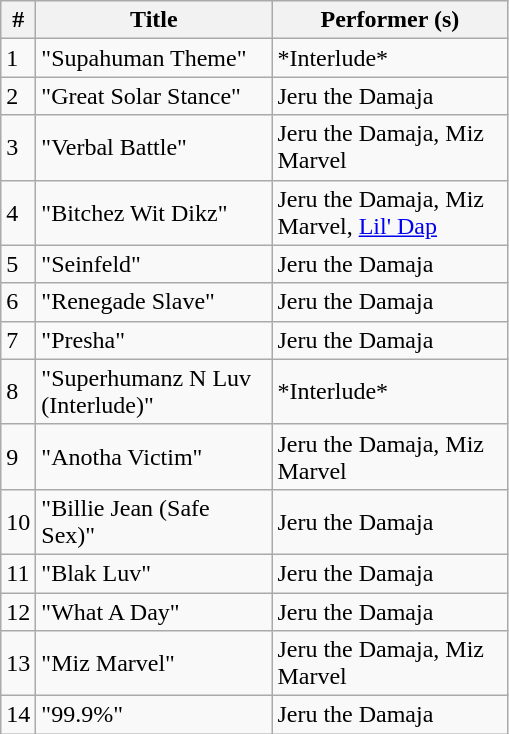<table class="wikitable">
<tr>
<th style="text-align:center;">#</th>
<th style="text-align:center; width:150px;">Title</th>
<th style="text-align:center; width:150px;">Performer (s)</th>
</tr>
<tr>
<td>1</td>
<td>"Supahuman Theme"</td>
<td>*Interlude*</td>
</tr>
<tr>
<td>2</td>
<td>"Great Solar Stance"</td>
<td>Jeru the Damaja</td>
</tr>
<tr>
<td>3</td>
<td>"Verbal Battle"</td>
<td>Jeru the Damaja, Miz Marvel</td>
</tr>
<tr>
<td>4</td>
<td>"Bitchez Wit Dikz"</td>
<td>Jeru the Damaja, Miz Marvel, <a href='#'>Lil' Dap</a></td>
</tr>
<tr>
<td>5</td>
<td>"Seinfeld"</td>
<td>Jeru the Damaja</td>
</tr>
<tr>
<td>6</td>
<td>"Renegade Slave"</td>
<td>Jeru the Damaja</td>
</tr>
<tr>
<td>7</td>
<td>"Presha"</td>
<td>Jeru the Damaja</td>
</tr>
<tr>
<td>8</td>
<td>"Superhumanz N Luv (Interlude)"</td>
<td>*Interlude*</td>
</tr>
<tr>
<td>9</td>
<td>"Anotha Victim"</td>
<td>Jeru the Damaja, Miz Marvel</td>
</tr>
<tr>
<td>10</td>
<td>"Billie Jean (Safe Sex)"</td>
<td>Jeru the Damaja</td>
</tr>
<tr>
<td>11</td>
<td>"Blak Luv"</td>
<td>Jeru the Damaja</td>
</tr>
<tr>
<td>12</td>
<td>"What A Day"</td>
<td>Jeru the Damaja</td>
</tr>
<tr>
<td>13</td>
<td>"Miz Marvel"</td>
<td>Jeru the Damaja, Miz Marvel</td>
</tr>
<tr>
<td>14</td>
<td>"99.9%"</td>
<td>Jeru the Damaja</td>
</tr>
</table>
